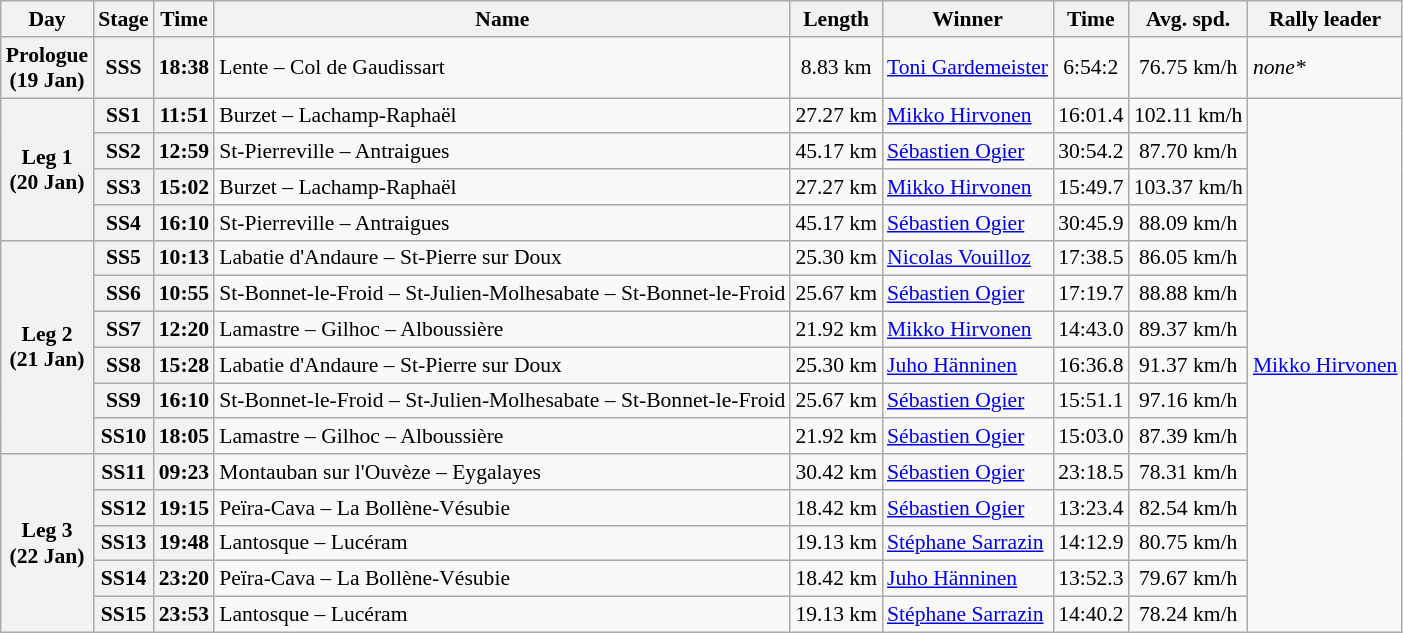<table class="wikitable" style="text-align: center; font-size: 90%; max-width: 950px;">
<tr>
<th>Day</th>
<th>Stage</th>
<th>Time</th>
<th>Name</th>
<th>Length</th>
<th>Winner</th>
<th>Time</th>
<th>Avg. spd.</th>
<th>Rally leader</th>
</tr>
<tr>
<th>Prologue<br>(19 Jan)</th>
<th>SSS</th>
<th>18:38</th>
<td align=left>Lente – Col de Gaudissart</td>
<td>8.83 km</td>
<td align=left> <a href='#'>Toni Gardemeister</a></td>
<td>6:54:2</td>
<td>76.75 km/h</td>
<td align=left><em>none*</em></td>
</tr>
<tr>
<th rowspan="4">Leg 1<br>(20 Jan)</th>
<th>SS1</th>
<th>11:51</th>
<td align=left>Burzet – Lachamp-Raphaël</td>
<td>27.27 km</td>
<td align=left> <a href='#'>Mikko Hirvonen</a></td>
<td>16:01.4</td>
<td>102.11 km/h</td>
<td align=left rowspan=15> <a href='#'>Mikko Hirvonen</a></td>
</tr>
<tr>
<th>SS2</th>
<th>12:59</th>
<td align=left>St-Pierreville – Antraigues</td>
<td>45.17 km</td>
<td align=left> <a href='#'>Sébastien Ogier</a></td>
<td>30:54.2</td>
<td>87.70 km/h</td>
</tr>
<tr>
<th>SS3</th>
<th>15:02</th>
<td align=left>Burzet – Lachamp-Raphaël</td>
<td>27.27 km</td>
<td align=left> <a href='#'>Mikko Hirvonen</a></td>
<td>15:49.7</td>
<td>103.37 km/h</td>
</tr>
<tr>
<th>SS4</th>
<th>16:10</th>
<td align=left>St-Pierreville – Antraigues</td>
<td>45.17 km</td>
<td align=left> <a href='#'>Sébastien Ogier</a></td>
<td>30:45.9</td>
<td>88.09 km/h</td>
</tr>
<tr>
<th rowspan=6>Leg 2<br>(21 Jan)</th>
<th>SS5</th>
<th>10:13</th>
<td align=left>Labatie d'Andaure – St-Pierre sur Doux</td>
<td>25.30 km</td>
<td align=left> <a href='#'>Nicolas Vouilloz</a></td>
<td>17:38.5</td>
<td>86.05 km/h</td>
</tr>
<tr>
<th>SS6</th>
<th>10:55</th>
<td align=left>St-Bonnet-le-Froid – St-Julien-Molhesabate – St-Bonnet-le-Froid</td>
<td>25.67 km</td>
<td align=left> <a href='#'>Sébastien Ogier</a></td>
<td>17:19.7</td>
<td>88.88 km/h</td>
</tr>
<tr>
<th>SS7</th>
<th>12:20</th>
<td align=left>Lamastre – Gilhoc – Alboussière</td>
<td>21.92 km</td>
<td align=left> <a href='#'>Mikko Hirvonen</a></td>
<td>14:43.0</td>
<td>89.37 km/h</td>
</tr>
<tr>
<th>SS8</th>
<th>15:28</th>
<td align=left>Labatie d'Andaure – St-Pierre sur Doux</td>
<td>25.30 km</td>
<td align=left> <a href='#'>Juho Hänninen</a></td>
<td>16:36.8</td>
<td>91.37 km/h</td>
</tr>
<tr>
<th>SS9</th>
<th>16:10</th>
<td align=left>St-Bonnet-le-Froid – St-Julien-Molhesabate – St-Bonnet-le-Froid</td>
<td>25.67 km</td>
<td align=left> <a href='#'>Sébastien Ogier</a></td>
<td>15:51.1</td>
<td>97.16 km/h</td>
</tr>
<tr>
<th>SS10</th>
<th>18:05</th>
<td align=left>Lamastre – Gilhoc – Alboussière</td>
<td>21.92 km</td>
<td align=left> <a href='#'>Sébastien Ogier</a></td>
<td>15:03.0</td>
<td>87.39 km/h</td>
</tr>
<tr>
<th rowspan="5">Leg 3<br>(22 Jan)</th>
<th>SS11</th>
<th>09:23</th>
<td align=left>Montauban sur l'Ouvèze – Eygalayes</td>
<td>30.42 km</td>
<td align=left> <a href='#'>Sébastien Ogier</a></td>
<td>23:18.5</td>
<td>78.31 km/h</td>
</tr>
<tr>
<th>SS12</th>
<th>19:15</th>
<td align=left>Peïra-Cava – La Bollène-Vésubie</td>
<td>18.42 km</td>
<td align=left> <a href='#'>Sébastien Ogier</a></td>
<td>13:23.4</td>
<td>82.54 km/h</td>
</tr>
<tr>
<th>SS13</th>
<th>19:48</th>
<td align=left>Lantosque – Lucéram</td>
<td>19.13 km</td>
<td align=left> <a href='#'>Stéphane Sarrazin</a></td>
<td>14:12.9</td>
<td>80.75 km/h</td>
</tr>
<tr>
<th>SS14</th>
<th>23:20</th>
<td align=left>Peïra-Cava – La Bollène-Vésubie</td>
<td>18.42 km</td>
<td align=left> <a href='#'>Juho Hänninen</a></td>
<td>13:52.3</td>
<td>79.67 km/h</td>
</tr>
<tr>
<th>SS15</th>
<th>23:53</th>
<td align=left>Lantosque – Lucéram</td>
<td>19.13 km</td>
<td align=left> <a href='#'>Stéphane Sarrazin</a></td>
<td>14:40.2</td>
<td>78.24 km/h</td>
</tr>
</table>
